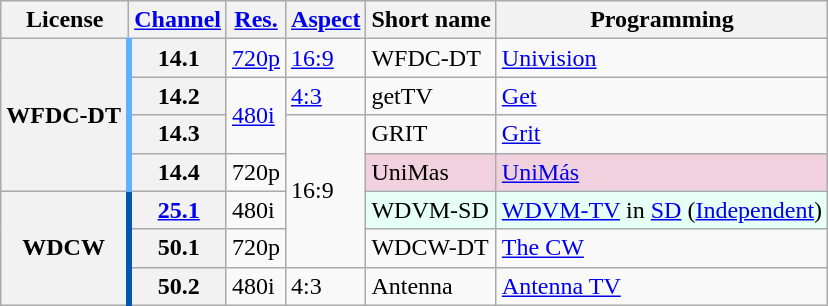<table class="wikitable">
<tr>
<th scope = "col">License</th>
<th scope = "col"><a href='#'>Channel</a></th>
<th scope = "col"><a href='#'>Res.</a></th>
<th scope = "col"><a href='#'>Aspect</a></th>
<th scope = "col">Short name</th>
<th scope = "col">Programming</th>
</tr>
<tr>
<th rowspan = "4" scope = "row" style="border-right: 4px solid #60B0FF;">WFDC-DT</th>
<th scope = "row">14.1</th>
<td><a href='#'>720p</a></td>
<td><a href='#'>16:9</a></td>
<td>WFDC-DT</td>
<td><a href='#'>Univision</a></td>
</tr>
<tr>
<th scope = "row">14.2</th>
<td rowspan=2><a href='#'>480i</a></td>
<td><a href='#'>4:3</a></td>
<td>getTV</td>
<td><a href='#'>Get</a></td>
</tr>
<tr>
<th scope = "row">14.3</th>
<td rowspan=4>16:9</td>
<td>GRIT</td>
<td><a href='#'>Grit</a></td>
</tr>
<tr>
<th scope = "row">14.4</th>
<td>720p</td>
<td style="background-color: #f2d1de;">UniMas</td>
<td style="background-color: #f2d1de;"><a href='#'>UniMás</a> </td>
</tr>
<tr>
<th rowspan = "3" scope = "row" style="border-right: 4px solid #0057AF;">WDCW</th>
<th scope = "row"><a href='#'>25.1</a></th>
<td>480i</td>
<td style="background-color: #E6FFF7;">WDVM-SD</td>
<td style="background-color: #E6FFF7;"><a href='#'>WDVM-TV</a> in <a href='#'>SD</a> (<a href='#'>Independent</a>)</td>
</tr>
<tr>
<th scope = "row">50.1</th>
<td>720p</td>
<td>WDCW-DT</td>
<td><a href='#'>The CW</a></td>
</tr>
<tr>
<th scope = "row">50.2</th>
<td>480i</td>
<td>4:3</td>
<td>Antenna</td>
<td><a href='#'>Antenna TV</a></td>
</tr>
</table>
